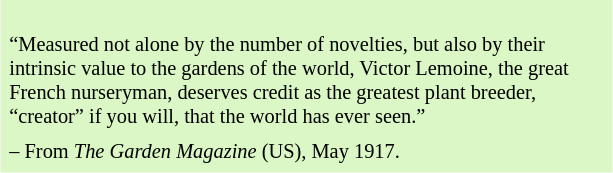<table class="toccolours" style="float: right; margin-left: 1em; margin-right: 2em; font-size: 85%; background:#dbf7c5; color:black; width:30em; max-width: 40%;" cellspacing="5">
<tr>
<td style="text-align: left;"><br>“Measured not alone by the number of novelties, but also by their intrinsic value to the gardens of the world, Victor Lemoine, the great French nurseryman, deserves credit as the greatest plant breeder, “creator” if you will, that the world has ever seen.”</td>
</tr>
<tr>
<td style="text-align: left;">– From <em>The Garden Magazine</em> (US),  May 1917.</td>
</tr>
</table>
